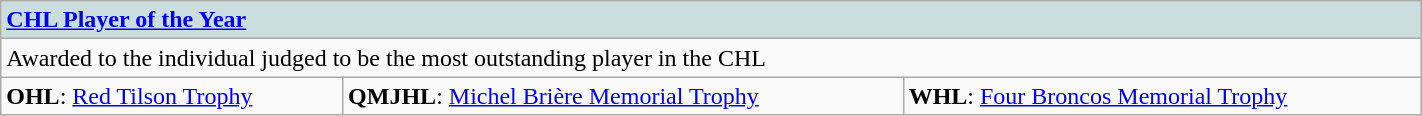<table class="wikitable" width="75%">
<tr style="font-weight:bold; background-color:#ccdddd;" |>
<td colspan="3"><a href='#'>CHL Player of the Year</a></td>
</tr>
<tr>
<td colspan="3">Awarded to the individual judged to be the most outstanding player in the CHL</td>
</tr>
<tr>
<td><strong>OHL</strong>: <a href='#'>Red Tilson Trophy</a></td>
<td><strong>QMJHL</strong>: <a href='#'>Michel Brière Memorial Trophy</a></td>
<td><strong>WHL</strong>: <a href='#'>Four Broncos Memorial Trophy</a></td>
</tr>
</table>
